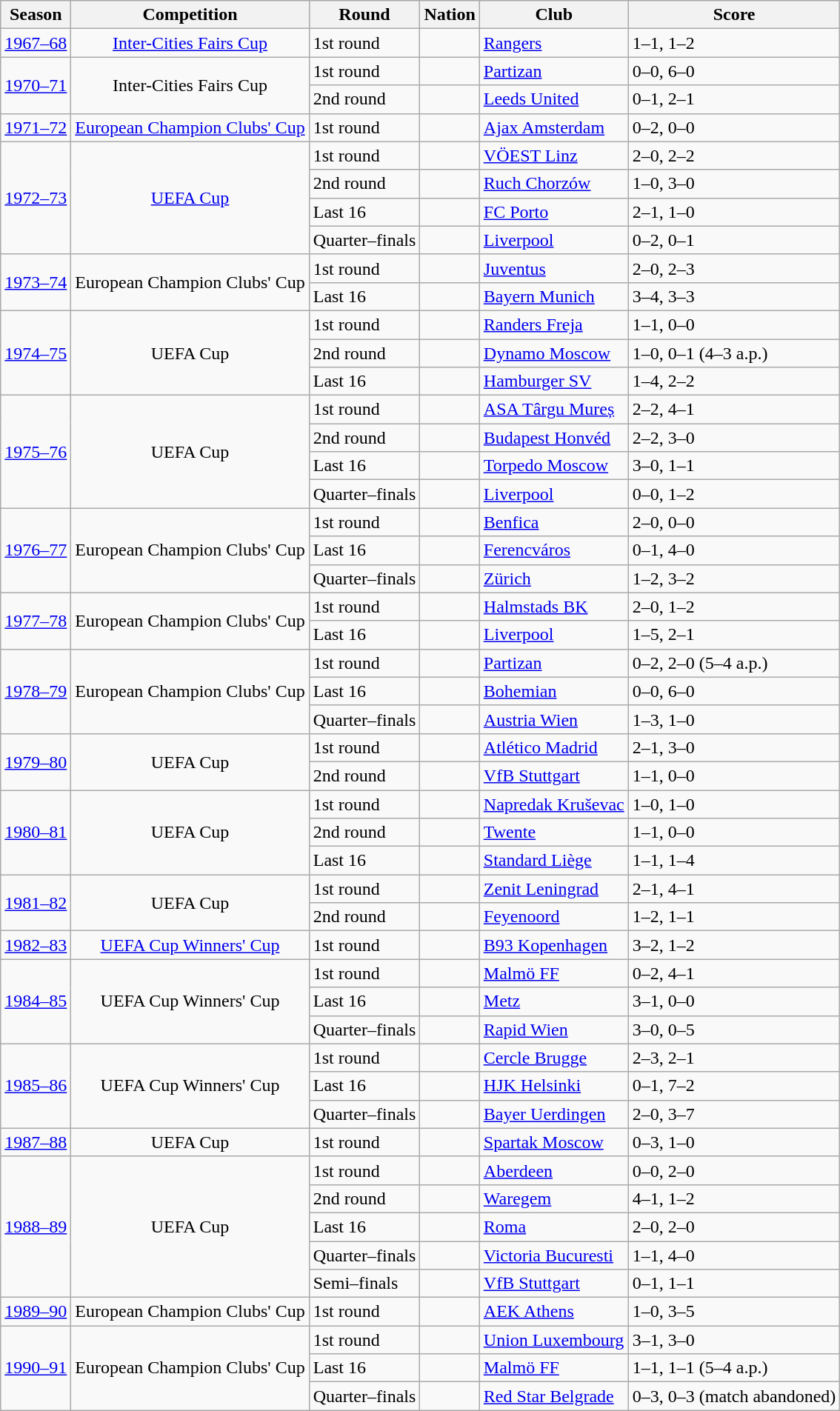<table class="wikitable">
<tr>
<th>Season</th>
<th>Competition</th>
<th>Round</th>
<th>Nation</th>
<th>Club</th>
<th>Score</th>
</tr>
<tr>
<td><a href='#'>1967–68</a></td>
<td align="center"><a href='#'>Inter-Cities Fairs Cup</a></td>
<td>1st round</td>
<td></td>
<td><a href='#'>Rangers</a></td>
<td>1–1, 1–2</td>
</tr>
<tr>
<td rowspan="2"><a href='#'>1970–71</a></td>
<td rowspan="2" align="center">Inter-Cities Fairs Cup</td>
<td>1st round</td>
<td></td>
<td><a href='#'>Partizan</a></td>
<td>0–0, 6–0</td>
</tr>
<tr>
<td>2nd round</td>
<td></td>
<td><a href='#'>Leeds United</a></td>
<td>0–1, 2–1</td>
</tr>
<tr>
<td><a href='#'>1971–72</a></td>
<td align="center"><a href='#'>European Champion Clubs' Cup</a></td>
<td>1st round</td>
<td></td>
<td><a href='#'>Ajax Amsterdam</a></td>
<td>0–2, 0–0</td>
</tr>
<tr>
<td rowspan="4"><a href='#'>1972–73</a></td>
<td rowspan="4" align="center"><a href='#'>UEFA Cup</a></td>
<td>1st round</td>
<td></td>
<td><a href='#'>VÖEST Linz</a></td>
<td>2–0, 2–2</td>
</tr>
<tr>
<td>2nd round</td>
<td></td>
<td><a href='#'>Ruch Chorzów</a></td>
<td>1–0, 3–0</td>
</tr>
<tr>
<td>Last 16</td>
<td></td>
<td><a href='#'>FC Porto</a></td>
<td>2–1, 1–0</td>
</tr>
<tr>
<td>Quarter–finals</td>
<td></td>
<td><a href='#'>Liverpool</a></td>
<td>0–2, 0–1</td>
</tr>
<tr>
<td rowspan="2"><a href='#'>1973–74</a></td>
<td rowspan="2" align="center">European Champion Clubs' Cup</td>
<td>1st round</td>
<td></td>
<td><a href='#'>Juventus</a></td>
<td>2–0, 2–3</td>
</tr>
<tr>
<td>Last 16</td>
<td></td>
<td><a href='#'>Bayern Munich</a></td>
<td>3–4, 3–3</td>
</tr>
<tr>
<td rowspan="3"><a href='#'>1974–75</a></td>
<td rowspan="3" align="center">UEFA Cup</td>
<td>1st round</td>
<td></td>
<td><a href='#'>Randers Freja</a></td>
<td>1–1, 0–0</td>
</tr>
<tr>
<td>2nd round</td>
<td></td>
<td><a href='#'>Dynamo Moscow</a></td>
<td>1–0, 0–1 (4–3 a.p.)</td>
</tr>
<tr>
<td>Last 16</td>
<td></td>
<td><a href='#'>Hamburger SV</a></td>
<td>1–4, 2–2</td>
</tr>
<tr>
<td rowspan="4"><a href='#'>1975–76</a></td>
<td rowspan="4" align="center">UEFA Cup</td>
<td>1st round</td>
<td></td>
<td><a href='#'>ASA Târgu Mureș</a></td>
<td>2–2, 4–1</td>
</tr>
<tr>
<td>2nd round</td>
<td></td>
<td><a href='#'>Budapest Honvéd</a></td>
<td>2–2, 3–0</td>
</tr>
<tr>
<td>Last 16</td>
<td></td>
<td><a href='#'>Torpedo Moscow</a></td>
<td>3–0, 1–1</td>
</tr>
<tr>
<td>Quarter–finals</td>
<td></td>
<td><a href='#'>Liverpool</a></td>
<td>0–0, 1–2</td>
</tr>
<tr>
<td rowspan="3"><a href='#'>1976–77</a></td>
<td rowspan="3" align="center">European Champion Clubs' Cup</td>
<td>1st round</td>
<td></td>
<td><a href='#'>Benfica</a></td>
<td>2–0, 0–0</td>
</tr>
<tr>
<td>Last 16</td>
<td></td>
<td><a href='#'>Ferencváros</a></td>
<td>0–1, 4–0</td>
</tr>
<tr>
<td>Quarter–finals</td>
<td></td>
<td><a href='#'>Zürich</a></td>
<td>1–2, 3–2</td>
</tr>
<tr>
<td rowspan="2"><a href='#'>1977–78</a></td>
<td rowspan="2" align="center">European Champion Clubs' Cup</td>
<td>1st round</td>
<td></td>
<td><a href='#'>Halmstads BK</a></td>
<td>2–0, 1–2</td>
</tr>
<tr>
<td>Last 16</td>
<td></td>
<td><a href='#'>Liverpool</a></td>
<td>1–5, 2–1</td>
</tr>
<tr>
<td rowspan="3"><a href='#'>1978–79</a></td>
<td rowspan="3" align="center">European Champion Clubs' Cup</td>
<td>1st round</td>
<td></td>
<td><a href='#'>Partizan</a></td>
<td>0–2, 2–0 (5–4 a.p.)</td>
</tr>
<tr>
<td>Last 16</td>
<td></td>
<td><a href='#'>Bohemian</a></td>
<td>0–0, 6–0</td>
</tr>
<tr>
<td>Quarter–finals</td>
<td></td>
<td><a href='#'>Austria Wien</a></td>
<td>1–3, 1–0</td>
</tr>
<tr>
<td rowspan="2"><a href='#'>1979–80</a></td>
<td rowspan="2" align="center">UEFA Cup</td>
<td>1st round</td>
<td></td>
<td><a href='#'>Atlético Madrid</a></td>
<td>2–1, 3–0</td>
</tr>
<tr>
<td>2nd round</td>
<td></td>
<td><a href='#'>VfB Stuttgart</a></td>
<td>1–1, 0–0</td>
</tr>
<tr>
<td rowspan="3"><a href='#'>1980–81</a></td>
<td rowspan="3" align="center">UEFA Cup</td>
<td>1st round</td>
<td></td>
<td><a href='#'>Napredak Kruševac</a></td>
<td>1–0, 1–0</td>
</tr>
<tr>
<td>2nd round</td>
<td></td>
<td><a href='#'>Twente</a></td>
<td>1–1, 0–0</td>
</tr>
<tr>
<td>Last 16</td>
<td></td>
<td><a href='#'>Standard Liège</a></td>
<td>1–1, 1–4</td>
</tr>
<tr>
<td rowspan="2"><a href='#'>1981–82</a></td>
<td rowspan="2" align="center">UEFA Cup</td>
<td>1st round</td>
<td></td>
<td><a href='#'>Zenit Leningrad</a></td>
<td>2–1, 4–1</td>
</tr>
<tr>
<td>2nd round</td>
<td></td>
<td><a href='#'>Feyenoord</a></td>
<td>1–2, 1–1</td>
</tr>
<tr>
<td><a href='#'>1982–83</a></td>
<td align="center"><a href='#'>UEFA Cup Winners' Cup</a></td>
<td>1st round</td>
<td></td>
<td><a href='#'>B93 Kopenhagen</a></td>
<td>3–2, 1–2</td>
</tr>
<tr>
<td rowspan="3"><a href='#'>1984–85</a></td>
<td rowspan="3" align="center">UEFA Cup Winners' Cup</td>
<td>1st round</td>
<td></td>
<td><a href='#'>Malmö FF</a></td>
<td>0–2, 4–1</td>
</tr>
<tr>
<td>Last 16</td>
<td></td>
<td><a href='#'>Metz</a></td>
<td>3–1, 0–0</td>
</tr>
<tr>
<td>Quarter–finals</td>
<td></td>
<td><a href='#'>Rapid Wien</a></td>
<td>3–0, 0–5</td>
</tr>
<tr>
<td rowspan="3"><a href='#'>1985–86</a></td>
<td rowspan="3" align="center">UEFA Cup Winners' Cup</td>
<td>1st round</td>
<td></td>
<td><a href='#'>Cercle Brugge</a></td>
<td>2–3, 2–1</td>
</tr>
<tr>
<td>Last 16</td>
<td></td>
<td><a href='#'>HJK Helsinki</a></td>
<td>0–1, 7–2</td>
</tr>
<tr>
<td>Quarter–finals</td>
<td></td>
<td><a href='#'>Bayer Uerdingen</a></td>
<td>2–0, 3–7</td>
</tr>
<tr>
<td><a href='#'>1987–88</a></td>
<td align="center">UEFA Cup</td>
<td>1st round</td>
<td></td>
<td><a href='#'>Spartak Moscow</a></td>
<td>0–3, 1–0</td>
</tr>
<tr>
<td rowspan="5"><a href='#'>1988–89</a></td>
<td rowspan="5" align="center">UEFA Cup</td>
<td>1st round</td>
<td></td>
<td><a href='#'>Aberdeen</a></td>
<td>0–0, 2–0</td>
</tr>
<tr>
<td>2nd round</td>
<td></td>
<td><a href='#'>Waregem</a></td>
<td>4–1, 1–2</td>
</tr>
<tr>
<td>Last 16</td>
<td></td>
<td><a href='#'>Roma</a></td>
<td>2–0, 2–0</td>
</tr>
<tr>
<td>Quarter–finals</td>
<td></td>
<td><a href='#'>Victoria Bucuresti</a></td>
<td>1–1, 4–0</td>
</tr>
<tr>
<td>Semi–finals</td>
<td></td>
<td><a href='#'>VfB Stuttgart</a></td>
<td>0–1, 1–1</td>
</tr>
<tr>
<td><a href='#'>1989–90</a></td>
<td align="center">European Champion Clubs' Cup</td>
<td>1st round</td>
<td></td>
<td><a href='#'>AEK Athens</a></td>
<td>1–0, 3–5</td>
</tr>
<tr>
<td rowspan="3"><a href='#'>1990–91</a></td>
<td rowspan="3" align="center">European Champion Clubs' Cup</td>
<td>1st round</td>
<td></td>
<td><a href='#'>Union Luxembourg</a></td>
<td>3–1, 3–0</td>
</tr>
<tr>
<td>Last 16</td>
<td></td>
<td><a href='#'>Malmö FF</a></td>
<td>1–1, 1–1 (5–4 a.p.)</td>
</tr>
<tr>
<td>Quarter–finals</td>
<td></td>
<td><a href='#'>Red Star Belgrade</a></td>
<td>0–3, 0–3 (match abandoned)</td>
</tr>
</table>
